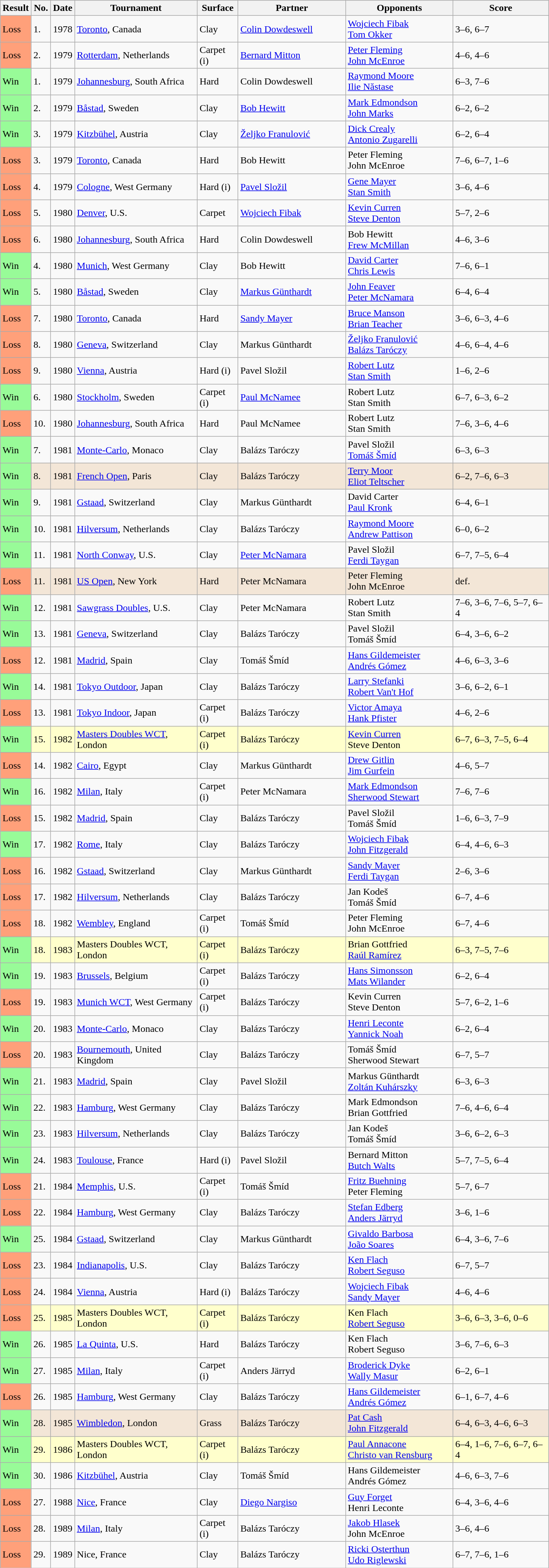<table class="sortable wikitable">
<tr>
<th style="width:40px">Result</th>
<th style="width:25px">No.</th>
<th style="width:30px">Date</th>
<th style="width:195px">Tournament</th>
<th style="width:60px">Surface</th>
<th style="width:170px">Partner</th>
<th style="width:170px">Opponents</th>
<th style="width:150px" class="unsortable">Score</th>
</tr>
<tr>
<td style="background:#ffa07a;">Loss</td>
<td>1.</td>
<td>1978</td>
<td><a href='#'>Toronto</a>, Canada</td>
<td>Clay</td>
<td> <a href='#'>Colin Dowdeswell</a></td>
<td> <a href='#'>Wojciech Fibak</a> <br>  <a href='#'>Tom Okker</a></td>
<td>3–6, 6–7</td>
</tr>
<tr>
<td style="background:#ffa07a;">Loss</td>
<td>2.</td>
<td>1979</td>
<td><a href='#'>Rotterdam</a>, Netherlands</td>
<td>Carpet (i)</td>
<td> <a href='#'>Bernard Mitton</a></td>
<td> <a href='#'>Peter Fleming</a> <br>  <a href='#'>John McEnroe</a></td>
<td>4–6, 4–6</td>
</tr>
<tr>
<td style="background:#98fb98;">Win</td>
<td>1.</td>
<td>1979</td>
<td><a href='#'>Johannesburg</a>, South Africa</td>
<td>Hard</td>
<td> Colin Dowdeswell</td>
<td> <a href='#'>Raymond Moore</a> <br>  <a href='#'>Ilie Năstase</a></td>
<td>6–3, 7–6</td>
</tr>
<tr>
<td style="background:#98fb98;">Win</td>
<td>2.</td>
<td>1979</td>
<td><a href='#'>Båstad</a>, Sweden</td>
<td>Clay</td>
<td> <a href='#'>Bob Hewitt</a></td>
<td> <a href='#'>Mark Edmondson</a> <br>  <a href='#'>John Marks</a></td>
<td>6–2, 6–2</td>
</tr>
<tr>
<td style="background:#98fb98;">Win</td>
<td>3.</td>
<td>1979</td>
<td><a href='#'>Kitzbühel</a>, Austria</td>
<td>Clay</td>
<td> <a href='#'>Željko Franulović</a></td>
<td> <a href='#'>Dick Crealy</a> <br>  <a href='#'>Antonio Zugarelli</a></td>
<td>6–2, 6–4</td>
</tr>
<tr>
<td style="background:#ffa07a;">Loss</td>
<td>3.</td>
<td>1979</td>
<td><a href='#'>Toronto</a>, Canada</td>
<td>Hard</td>
<td> Bob Hewitt</td>
<td> Peter Fleming <br>  John McEnroe</td>
<td>7–6, 6–7, 1–6</td>
</tr>
<tr>
<td style="background:#ffa07a;">Loss</td>
<td>4.</td>
<td>1979</td>
<td><a href='#'>Cologne</a>, West Germany</td>
<td>Hard (i)</td>
<td> <a href='#'>Pavel Složil</a></td>
<td> <a href='#'>Gene Mayer</a> <br>  <a href='#'>Stan Smith</a></td>
<td>3–6, 4–6</td>
</tr>
<tr>
<td style="background:#ffa07a;">Loss</td>
<td>5.</td>
<td>1980</td>
<td><a href='#'>Denver</a>, U.S.</td>
<td>Carpet</td>
<td> <a href='#'>Wojciech Fibak</a></td>
<td> <a href='#'>Kevin Curren</a> <br>  <a href='#'>Steve Denton</a></td>
<td>5–7, 2–6</td>
</tr>
<tr>
<td style="background:#ffa07a;">Loss</td>
<td>6.</td>
<td>1980</td>
<td><a href='#'>Johannesburg</a>, South Africa</td>
<td>Hard</td>
<td> Colin Dowdeswell</td>
<td> Bob Hewitt <br>  <a href='#'>Frew McMillan</a></td>
<td>4–6, 3–6</td>
</tr>
<tr>
<td style="background:#98fb98;">Win</td>
<td>4.</td>
<td>1980</td>
<td><a href='#'>Munich</a>, West Germany</td>
<td>Clay</td>
<td> Bob Hewitt</td>
<td> <a href='#'>David Carter</a> <br>  <a href='#'>Chris Lewis</a></td>
<td>7–6, 6–1</td>
</tr>
<tr>
<td style="background:#98fb98;">Win</td>
<td>5.</td>
<td>1980</td>
<td><a href='#'>Båstad</a>, Sweden</td>
<td>Clay</td>
<td> <a href='#'>Markus Günthardt</a></td>
<td> <a href='#'>John Feaver</a> <br>  <a href='#'>Peter McNamara</a></td>
<td>6–4, 6–4</td>
</tr>
<tr>
<td style="background:#ffa07a;">Loss</td>
<td>7.</td>
<td>1980</td>
<td><a href='#'>Toronto</a>, Canada</td>
<td>Hard</td>
<td> <a href='#'>Sandy Mayer</a></td>
<td> <a href='#'>Bruce Manson</a> <br>  <a href='#'>Brian Teacher</a></td>
<td>3–6, 6–3, 4–6</td>
</tr>
<tr>
<td style="background:#ffa07a;">Loss</td>
<td>8.</td>
<td>1980</td>
<td><a href='#'>Geneva</a>, Switzerland</td>
<td>Clay</td>
<td> Markus Günthardt</td>
<td> <a href='#'>Željko Franulović</a> <br>  <a href='#'>Balázs Taróczy</a></td>
<td>4–6, 6–4, 4–6</td>
</tr>
<tr>
<td style="background:#ffa07a;">Loss</td>
<td>9.</td>
<td>1980</td>
<td><a href='#'>Vienna</a>, Austria</td>
<td>Hard (i)</td>
<td> Pavel Složil</td>
<td> <a href='#'>Robert Lutz</a> <br>  <a href='#'>Stan Smith</a></td>
<td>1–6, 2–6</td>
</tr>
<tr>
<td style="background:#98fb98;">Win</td>
<td>6.</td>
<td>1980</td>
<td><a href='#'>Stockholm</a>, Sweden</td>
<td>Carpet (i)</td>
<td> <a href='#'>Paul McNamee</a></td>
<td> Robert Lutz <br>  Stan Smith</td>
<td>6–7, 6–3, 6–2</td>
</tr>
<tr>
<td style="background:#ffa07a;">Loss</td>
<td>10.</td>
<td>1980</td>
<td><a href='#'>Johannesburg</a>, South Africa</td>
<td>Hard</td>
<td> Paul McNamee</td>
<td> Robert Lutz <br>  Stan Smith</td>
<td>7–6, 3–6, 4–6</td>
</tr>
<tr>
<td style="background:#98fb98;">Win</td>
<td>7.</td>
<td>1981</td>
<td><a href='#'>Monte-Carlo</a>, Monaco</td>
<td>Clay</td>
<td> Balázs Taróczy</td>
<td> Pavel Složil <br>  <a href='#'>Tomáš Šmíd</a></td>
<td>6–3, 6–3</td>
</tr>
<tr bgcolor="#f3e6d7">
<td style="background:#98fb98;">Win</td>
<td>8.</td>
<td>1981</td>
<td><a href='#'>French Open</a>, Paris</td>
<td>Clay</td>
<td> Balázs Taróczy</td>
<td> <a href='#'>Terry Moor</a> <br>  <a href='#'>Eliot Teltscher</a></td>
<td>6–2, 7–6, 6–3</td>
</tr>
<tr>
<td style="background:#98fb98;">Win</td>
<td>9.</td>
<td>1981</td>
<td><a href='#'>Gstaad</a>, Switzerland</td>
<td>Clay</td>
<td> Markus Günthardt</td>
<td> David Carter <br>  <a href='#'>Paul Kronk</a></td>
<td>6–4, 6–1</td>
</tr>
<tr>
<td style="background:#98fb98;">Win</td>
<td>10.</td>
<td>1981</td>
<td><a href='#'>Hilversum</a>, Netherlands</td>
<td>Clay</td>
<td> Balázs Taróczy</td>
<td> <a href='#'>Raymond Moore</a> <br>  <a href='#'>Andrew Pattison</a></td>
<td>6–0, 6–2</td>
</tr>
<tr>
<td style="background:#98fb98;">Win</td>
<td>11.</td>
<td>1981</td>
<td><a href='#'>North Conway</a>, U.S.</td>
<td>Clay</td>
<td> <a href='#'>Peter McNamara</a></td>
<td> Pavel Složil <br>  <a href='#'>Ferdi Taygan</a></td>
<td>6–7, 7–5, 6–4</td>
</tr>
<tr bgcolor="#f3e6d7">
<td style="background:#ffa07a;">Loss</td>
<td>11.</td>
<td>1981</td>
<td><a href='#'>US Open</a>, New York</td>
<td>Hard</td>
<td> Peter McNamara</td>
<td> Peter Fleming <br>  John McEnroe</td>
<td>def.</td>
</tr>
<tr>
<td style="background:#98fb98;">Win</td>
<td>12.</td>
<td>1981</td>
<td><a href='#'>Sawgrass Doubles</a>, U.S.</td>
<td>Clay</td>
<td> Peter McNamara</td>
<td> Robert Lutz <br>  Stan Smith</td>
<td>7–6, 3–6, 7–6, 5–7, 6–4</td>
</tr>
<tr>
<td style="background:#98fb98;">Win</td>
<td>13.</td>
<td>1981</td>
<td><a href='#'>Geneva</a>, Switzerland</td>
<td>Clay</td>
<td> Balázs Taróczy</td>
<td> Pavel Složil <br>  Tomáš Šmíd</td>
<td>6–4, 3–6, 6–2</td>
</tr>
<tr>
<td style="background:#ffa07a;">Loss</td>
<td>12.</td>
<td>1981</td>
<td><a href='#'>Madrid</a>, Spain</td>
<td>Clay</td>
<td> Tomáš Šmíd</td>
<td> <a href='#'>Hans Gildemeister</a> <br>  <a href='#'>Andrés Gómez</a></td>
<td>4–6, 6–3, 3–6</td>
</tr>
<tr>
<td style="background:#98fb98;">Win</td>
<td>14.</td>
<td>1981</td>
<td><a href='#'>Tokyo Outdoor</a>, Japan</td>
<td>Clay</td>
<td> Balázs Taróczy</td>
<td> <a href='#'>Larry Stefanki</a> <br>  <a href='#'>Robert Van't Hof</a></td>
<td>3–6, 6–2, 6–1</td>
</tr>
<tr>
<td style="background:#ffa07a;">Loss</td>
<td>13.</td>
<td>1981</td>
<td><a href='#'>Tokyo Indoor</a>, Japan</td>
<td>Carpet (i)</td>
<td> Balázs Taróczy</td>
<td> <a href='#'>Victor Amaya</a> <br>  <a href='#'>Hank Pfister</a></td>
<td>4–6, 2–6</td>
</tr>
<tr bgcolor="ffffcc">
<td style="background:#98fb98;">Win</td>
<td>15.</td>
<td>1982</td>
<td><a href='#'>Masters Doubles WCT</a>, London</td>
<td>Carpet (i)</td>
<td> Balázs Taróczy</td>
<td> <a href='#'>Kevin Curren</a> <br>  Steve Denton</td>
<td>6–7, 6–3, 7–5, 6–4</td>
</tr>
<tr>
<td style="background:#ffa07a;">Loss</td>
<td>14.</td>
<td>1982</td>
<td><a href='#'>Cairo</a>, Egypt</td>
<td>Clay</td>
<td> Markus Günthardt</td>
<td> <a href='#'>Drew Gitlin</a> <br>  <a href='#'>Jim Gurfein</a></td>
<td>4–6, 5–7</td>
</tr>
<tr>
<td style="background:#98fb98;">Win</td>
<td>16.</td>
<td>1982</td>
<td><a href='#'>Milan</a>, Italy</td>
<td>Carpet (i)</td>
<td> Peter McNamara</td>
<td> <a href='#'>Mark Edmondson</a> <br>  <a href='#'>Sherwood Stewart</a></td>
<td>7–6, 7–6</td>
</tr>
<tr>
<td style="background:#ffa07a;">Loss</td>
<td>15.</td>
<td>1982</td>
<td><a href='#'>Madrid</a>, Spain</td>
<td>Clay</td>
<td> Balázs Taróczy</td>
<td> Pavel Složil <br>  Tomáš Šmíd</td>
<td>1–6, 6–3, 7–9</td>
</tr>
<tr>
<td style="background:#98fb98;">Win</td>
<td>17.</td>
<td>1982</td>
<td><a href='#'>Rome</a>, Italy</td>
<td>Clay</td>
<td> Balázs Taróczy</td>
<td> <a href='#'>Wojciech Fibak</a> <br>  <a href='#'>John Fitzgerald</a></td>
<td>6–4, 4–6, 6–3</td>
</tr>
<tr>
<td style="background:#ffa07a;">Loss</td>
<td>16.</td>
<td>1982</td>
<td><a href='#'>Gstaad</a>, Switzerland</td>
<td>Clay</td>
<td> Markus Günthardt</td>
<td> <a href='#'>Sandy Mayer</a> <br>  <a href='#'>Ferdi Taygan</a></td>
<td>2–6, 3–6</td>
</tr>
<tr>
<td style="background:#ffa07a;">Loss</td>
<td>17.</td>
<td>1982</td>
<td><a href='#'>Hilversum</a>, Netherlands</td>
<td>Clay</td>
<td> Balázs Taróczy</td>
<td> Jan Kodeš <br>  Tomáš Šmíd</td>
<td>6–7, 4–6</td>
</tr>
<tr>
<td style="background:#ffa07a;">Loss</td>
<td>18.</td>
<td>1982</td>
<td><a href='#'>Wembley</a>, England</td>
<td>Carpet (i)</td>
<td> Tomáš Šmíd</td>
<td> Peter Fleming <br>  John McEnroe</td>
<td>6–7, 4–6</td>
</tr>
<tr bgcolor="ffffcc">
<td style="background:#98fb98;">Win</td>
<td>18.</td>
<td>1983</td>
<td>Masters Doubles WCT, London</td>
<td>Carpet (i)</td>
<td> Balázs Taróczy</td>
<td> Brian Gottfried <br>  <a href='#'>Raúl Ramírez</a></td>
<td>6–3, 7–5, 7–6</td>
</tr>
<tr>
<td style="background:#98fb98;">Win</td>
<td>19.</td>
<td>1983</td>
<td><a href='#'>Brussels</a>, Belgium</td>
<td>Carpet (i)</td>
<td> Balázs Taróczy</td>
<td> <a href='#'>Hans Simonsson</a> <br>  <a href='#'>Mats Wilander</a></td>
<td>6–2, 6–4</td>
</tr>
<tr>
<td style="background:#ffa07a;">Loss</td>
<td>19.</td>
<td>1983</td>
<td><a href='#'>Munich WCT</a>, West Germany</td>
<td>Carpet (i)</td>
<td> Balázs Taróczy</td>
<td> Kevin Curren <br>  Steve Denton</td>
<td>5–7, 6–2, 1–6</td>
</tr>
<tr>
<td style="background:#98fb98;">Win</td>
<td>20.</td>
<td>1983</td>
<td><a href='#'>Monte-Carlo</a>, Monaco</td>
<td>Clay</td>
<td> Balázs Taróczy</td>
<td> <a href='#'>Henri Leconte</a> <br>  <a href='#'>Yannick Noah</a></td>
<td>6–2, 6–4</td>
</tr>
<tr>
<td style="background:#ffa07a;">Loss</td>
<td>20.</td>
<td>1983</td>
<td><a href='#'>Bournemouth</a>, United Kingdom</td>
<td>Clay</td>
<td> Balázs Taróczy</td>
<td> Tomáš Šmíd <br>  Sherwood Stewart</td>
<td>6–7, 5–7</td>
</tr>
<tr>
<td style="background:#98fb98;">Win</td>
<td>21.</td>
<td>1983</td>
<td><a href='#'>Madrid</a>, Spain</td>
<td>Clay</td>
<td> Pavel Složil</td>
<td> Markus Günthardt <br>  <a href='#'>Zoltán Kuhárszky</a></td>
<td>6–3, 6–3</td>
</tr>
<tr>
<td style="background:#98fb98;">Win</td>
<td>22.</td>
<td>1983</td>
<td><a href='#'>Hamburg</a>, West Germany</td>
<td>Clay</td>
<td> Balázs Taróczy</td>
<td> Mark Edmondson <br>  Brian Gottfried</td>
<td>7–6, 4–6, 6–4</td>
</tr>
<tr>
<td style="background:#98fb98;">Win</td>
<td>23.</td>
<td>1983</td>
<td><a href='#'>Hilversum</a>, Netherlands</td>
<td>Clay</td>
<td> Balázs Taróczy</td>
<td> Jan Kodeš <br>  Tomáš Šmíd</td>
<td>3–6, 6–2, 6–3</td>
</tr>
<tr>
<td style="background:#98fb98;">Win</td>
<td>24.</td>
<td>1983</td>
<td><a href='#'>Toulouse</a>, France</td>
<td>Hard (i)</td>
<td> Pavel Složil</td>
<td> Bernard Mitton <br>  <a href='#'>Butch Walts</a></td>
<td>5–7, 7–5, 6–4</td>
</tr>
<tr>
<td style="background:#ffa07a;">Loss</td>
<td>21.</td>
<td>1984</td>
<td><a href='#'>Memphis</a>, U.S.</td>
<td>Carpet (i)</td>
<td> Tomáš Šmíd</td>
<td> <a href='#'>Fritz Buehning</a> <br>  Peter Fleming</td>
<td>5–7, 6–7</td>
</tr>
<tr>
<td style="background:#ffa07a;">Loss</td>
<td>22.</td>
<td>1984</td>
<td><a href='#'>Hamburg</a>, West Germany</td>
<td>Clay</td>
<td> Balázs Taróczy</td>
<td> <a href='#'>Stefan Edberg</a> <br>  <a href='#'>Anders Järryd</a></td>
<td>3–6, 1–6</td>
</tr>
<tr>
<td style="background:#98fb98;">Win</td>
<td>25.</td>
<td>1984</td>
<td><a href='#'>Gstaad</a>, Switzerland</td>
<td>Clay</td>
<td> Markus Günthardt</td>
<td> <a href='#'>Givaldo Barbosa</a> <br>  <a href='#'>João Soares</a></td>
<td>6–4, 3–6, 7–6</td>
</tr>
<tr>
<td style="background:#ffa07a;">Loss</td>
<td>23.</td>
<td>1984</td>
<td><a href='#'>Indianapolis</a>, U.S.</td>
<td>Clay</td>
<td> Balázs Taróczy</td>
<td> <a href='#'>Ken Flach</a> <br>  <a href='#'>Robert Seguso</a></td>
<td>6–7, 5–7</td>
</tr>
<tr>
<td style="background:#ffa07a;">Loss</td>
<td>24.</td>
<td>1984</td>
<td><a href='#'>Vienna</a>, Austria</td>
<td>Hard (i)</td>
<td> Balázs Taróczy</td>
<td> <a href='#'>Wojciech Fibak</a> <br>  <a href='#'>Sandy Mayer</a></td>
<td>4–6, 4–6</td>
</tr>
<tr bgcolor="ffffcc">
<td style="background:#ffa07a;">Loss</td>
<td>25.</td>
<td>1985</td>
<td>Masters Doubles WCT, London</td>
<td>Carpet (i)</td>
<td> Balázs Taróczy</td>
<td> Ken Flach <br>  <a href='#'>Robert Seguso</a></td>
<td>3–6, 6–3, 3–6, 0–6</td>
</tr>
<tr>
<td style="background:#98fb98;">Win</td>
<td>26.</td>
<td>1985</td>
<td><a href='#'>La Quinta</a>, U.S.</td>
<td>Hard</td>
<td> Balázs Taróczy</td>
<td> Ken Flach <br>  Robert Seguso</td>
<td>3–6, 7–6, 6–3</td>
</tr>
<tr>
<td style="background:#98fb98;">Win</td>
<td>27.</td>
<td>1985</td>
<td><a href='#'>Milan</a>, Italy</td>
<td>Carpet (i)</td>
<td> Anders Järryd</td>
<td> <a href='#'>Broderick Dyke</a> <br>  <a href='#'>Wally Masur</a></td>
<td>6–2, 6–1</td>
</tr>
<tr>
<td style="background:#ffa07a;">Loss</td>
<td>26.</td>
<td>1985</td>
<td><a href='#'>Hamburg</a>, West Germany</td>
<td>Clay</td>
<td> Balázs Taróczy</td>
<td> <a href='#'>Hans Gildemeister</a> <br>  <a href='#'>Andrés Gómez</a></td>
<td>6–1, 6–7, 4–6</td>
</tr>
<tr bgcolor="#f3e6d7">
<td style="background:#98fb98;">Win</td>
<td>28.</td>
<td>1985</td>
<td><a href='#'>Wimbledon</a>, London</td>
<td>Grass</td>
<td> Balázs Taróczy</td>
<td> <a href='#'>Pat Cash</a> <br>  <a href='#'>John Fitzgerald</a></td>
<td>6–4, 6–3, 4–6, 6–3</td>
</tr>
<tr bgcolor="ffffcc">
<td style="background:#98fb98;">Win</td>
<td>29.</td>
<td>1986</td>
<td>Masters Doubles WCT, London</td>
<td>Carpet (i)</td>
<td> Balázs Taróczy</td>
<td> <a href='#'>Paul Annacone</a> <br>  <a href='#'>Christo van Rensburg</a></td>
<td>6–4, 1–6, 7–6, 6–7, 6–4</td>
</tr>
<tr>
<td style="background:#98fb98;">Win</td>
<td>30.</td>
<td>1986</td>
<td><a href='#'>Kitzbühel</a>, Austria</td>
<td>Clay</td>
<td> Tomáš Šmíd</td>
<td> Hans Gildemeister <br>  Andrés Gómez</td>
<td>4–6, 6–3, 7–6</td>
</tr>
<tr>
<td style="background:#ffa07a;">Loss</td>
<td>27.</td>
<td>1988</td>
<td><a href='#'>Nice</a>, France</td>
<td>Clay</td>
<td> <a href='#'>Diego Nargiso</a></td>
<td> <a href='#'>Guy Forget</a> <br>  Henri Leconte</td>
<td>6–4, 3–6, 4–6</td>
</tr>
<tr>
<td style="background:#ffa07a;">Loss</td>
<td>28.</td>
<td>1989</td>
<td><a href='#'>Milan</a>, Italy</td>
<td>Carpet (i)</td>
<td> Balázs Taróczy</td>
<td> <a href='#'>Jakob Hlasek</a> <br>  John McEnroe</td>
<td>3–6, 4–6</td>
</tr>
<tr>
<td style="background:#ffa07a;">Loss</td>
<td>29.</td>
<td>1989</td>
<td>Nice, France</td>
<td>Clay</td>
<td> Balázs Taróczy</td>
<td> <a href='#'>Ricki Osterthun</a> <br>  <a href='#'>Udo Riglewski</a></td>
<td>6–7, 7–6, 1–6</td>
</tr>
</table>
